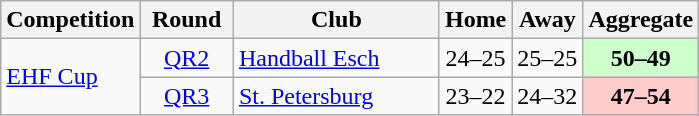<table class="wikitable">
<tr>
<th>Competition</th>
<th width="55">Round</th>
<th width="130">Club</th>
<th>Home</th>
<th>Away</th>
<th>Aggregate</th>
</tr>
<tr>
<td rowspan="2"><a href='#'>EHF Cup</a></td>
<td style="text-align:center;"><a href='#'>QR2</a></td>
<td> <a href='#'>Handball Esch</a></td>
<td style="text-align:center;">24–25</td>
<td style="text-align:center;">25–25</td>
<td style="text-align:center;" bgcolor="#ccffcc"><strong>50–49</strong></td>
</tr>
<tr>
<td style="text-align:center;"><a href='#'>QR3</a></td>
<td> <a href='#'>St. Petersburg</a></td>
<td style="text-align:center;">23–22</td>
<td style="text-align:center;">24–32</td>
<td style="text-align:center;" bgcolor="#ffcccc"><strong>47–54</strong></td>
</tr>
</table>
